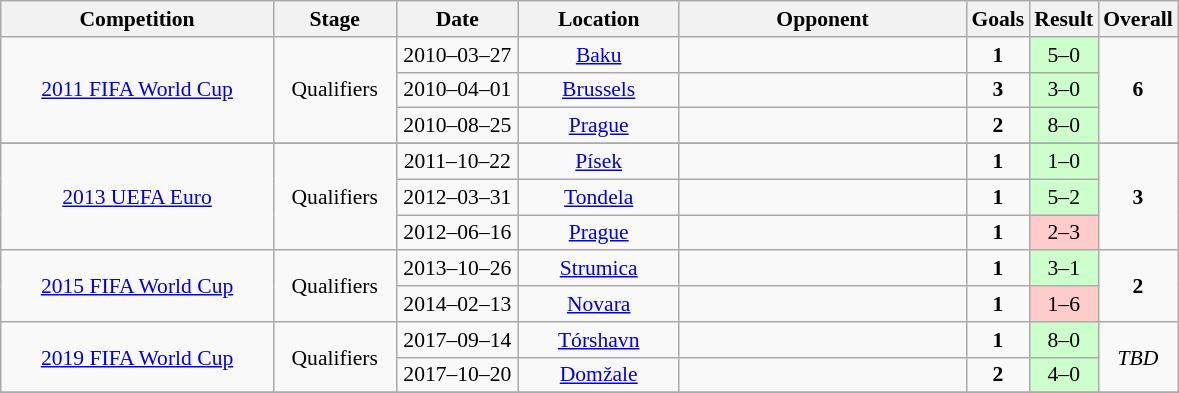<table class="wikitable" style="font-size:90%">
<tr>
<th width=175px>Competition</th>
<th width=75px>Stage</th>
<th width=75px>Date</th>
<th width=100px>Location</th>
<th width=185px>Opponent</th>
<th width=25px>Goals</th>
<th width=25>Result</th>
<th width=25px>Overall</th>
</tr>
<tr align=center>
<td rowspan=3><a href='#'>2011 FIFA World Cup</a></td>
<td rowspan=3>Qualifiers</td>
<td>2010–03–27</td>
<td><a href='#'>Baku</a></td>
<td align=left></td>
<td><strong>1</strong></td>
<td bgcolor=#CCFFCC>5–0</td>
<td rowspan=3><strong>6</strong></td>
</tr>
<tr align=center>
<td>2010–04–01</td>
<td><a href='#'>Brussels</a></td>
<td align=left></td>
<td><strong>3</strong></td>
<td bgcolor=#CCFFCC>3–0</td>
</tr>
<tr align=center>
<td>2010–08–25</td>
<td><a href='#'>Prague</a></td>
<td align=left></td>
<td><strong>2</strong></td>
<td bgcolor=#CCFFCC>8–0</td>
</tr>
<tr>
</tr>
<tr align=center>
<td rowspan=3><a href='#'>2013 UEFA Euro</a></td>
<td rowspan=3>Qualifiers</td>
<td>2011–10–22</td>
<td><a href='#'>Písek</a></td>
<td align=left></td>
<td><strong>1</strong></td>
<td bgcolor=#CCFFCC>1–0</td>
<td rowspan=3><strong>3</strong></td>
</tr>
<tr align=center>
<td>2012–03–31</td>
<td><a href='#'>Tondela</a></td>
<td align=left></td>
<td><strong>1</strong></td>
<td bgcolor=#CCFFCC>5–2</td>
</tr>
<tr align=center>
<td>2012–06–16</td>
<td><a href='#'>Prague</a></td>
<td align=left></td>
<td><strong>1</strong></td>
<td bgcolor=#FFCCCC>2–3</td>
</tr>
<tr align=center>
<td rowspan=2><a href='#'>2015 FIFA World Cup</a></td>
<td rowspan=2>Qualifiers</td>
<td>2013–10–26</td>
<td><a href='#'>Strumica</a></td>
<td align=left></td>
<td><strong>1</strong></td>
<td bgcolor=#CCFFCC>3–1</td>
<td rowspan=2><strong>2</strong></td>
</tr>
<tr align=center>
<td>2014–02–13</td>
<td><a href='#'>Novara</a></td>
<td align=left></td>
<td><strong>1</strong></td>
<td bgcolor=#FFCCCC>1–6</td>
</tr>
<tr align=center>
<td rowspan=2><a href='#'>2019 FIFA World Cup</a></td>
<td rowspan=2>Qualifiers</td>
<td>2017–09–14</td>
<td><a href='#'>Tórshavn</a></td>
<td align=left></td>
<td><strong>1</strong></td>
<td bgcolor=#CCFFCC>8–0</td>
<td rowspan=2><em>TBD</em></td>
</tr>
<tr align=center>
<td>2017–10–20</td>
<td><a href='#'>Domžale</a></td>
<td align=left></td>
<td><strong>2</strong></td>
<td bgcolor=#CCFFCC>4–0</td>
</tr>
<tr>
</tr>
</table>
